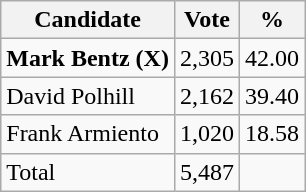<table class="wikitable">
<tr>
<th bgcolor="#DDDDFF">Candidate</th>
<th bgcolor="#DDDDFF">Vote</th>
<th bgcolor="#DDDDFF">%</th>
</tr>
<tr>
<td><strong>Mark Bentz (X)</strong></td>
<td>2,305</td>
<td>42.00</td>
</tr>
<tr>
<td>David Polhill</td>
<td>2,162</td>
<td>39.40</td>
</tr>
<tr>
<td>Frank Armiento</td>
<td>1,020</td>
<td>18.58</td>
</tr>
<tr>
<td>Total</td>
<td>5,487</td>
<td></td>
</tr>
</table>
